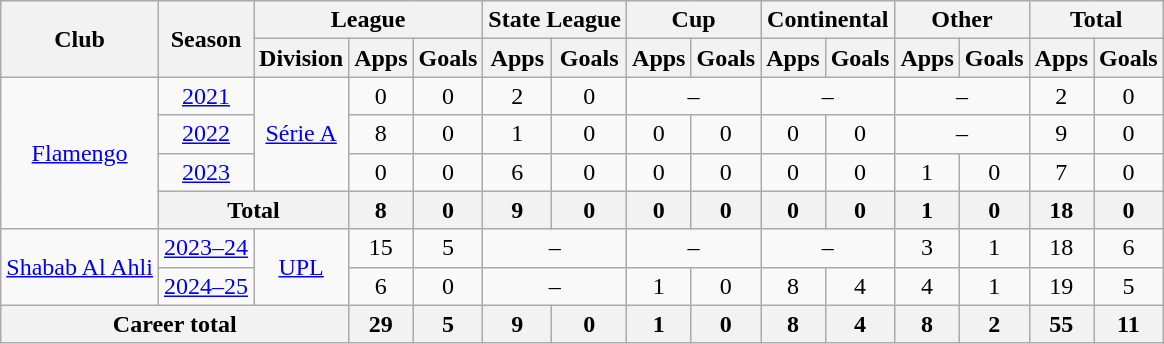<table class="wikitable" style="text-align: center;">
<tr>
<th rowspan="2">Club</th>
<th rowspan="2">Season</th>
<th colspan="3">League</th>
<th colspan="2">State League</th>
<th colspan="2">Cup</th>
<th colspan="2">Continental</th>
<th colspan="2">Other</th>
<th colspan="2">Total</th>
</tr>
<tr>
<th>Division</th>
<th>Apps</th>
<th>Goals</th>
<th>Apps</th>
<th>Goals</th>
<th>Apps</th>
<th>Goals</th>
<th>Apps</th>
<th>Goals</th>
<th>Apps</th>
<th>Goals</th>
<th>Apps</th>
<th>Goals</th>
</tr>
<tr>
<td rowspan="4"><a href='#'>Flamengo</a></td>
<td><a href='#'>2021</a></td>
<td rowspan="3"><a href='#'>Série A</a></td>
<td>0</td>
<td>0</td>
<td>2</td>
<td>0</td>
<td colspan="2">–</td>
<td colspan="2">–</td>
<td colspan="2">–</td>
<td>2</td>
<td>0</td>
</tr>
<tr>
<td><a href='#'>2022</a></td>
<td>8</td>
<td>0</td>
<td>1</td>
<td>0</td>
<td>0</td>
<td>0</td>
<td>0</td>
<td>0</td>
<td colspan="2">–</td>
<td>9</td>
<td>0</td>
</tr>
<tr>
<td><a href='#'>2023</a></td>
<td>0</td>
<td>0</td>
<td>6</td>
<td>0</td>
<td>0</td>
<td>0</td>
<td>0</td>
<td>0</td>
<td>1</td>
<td>0</td>
<td>7</td>
<td>0</td>
</tr>
<tr>
<th colspan="2"><strong>Total</strong></th>
<th>8</th>
<th>0</th>
<th>9</th>
<th>0</th>
<th>0</th>
<th>0</th>
<th>0</th>
<th>0</th>
<th>1</th>
<th>0</th>
<th>18</th>
<th>0</th>
</tr>
<tr>
<td rowspan="2"><a href='#'>Shabab Al Ahli</a></td>
<td><a href='#'>2023–24</a></td>
<td rowspan="2"><a href='#'>UPL</a></td>
<td>15</td>
<td>5</td>
<td colspan="2">–</td>
<td colspan="2">–</td>
<td colspan="2">–</td>
<td>3</td>
<td>1</td>
<td>18</td>
<td>6</td>
</tr>
<tr>
<td><a href='#'>2024–25</a></td>
<td>6</td>
<td>0</td>
<td colspan="2">–</td>
<td>1</td>
<td>0</td>
<td>8</td>
<td>4</td>
<td>4</td>
<td>1</td>
<td>19</td>
<td>5</td>
</tr>
<tr>
<th colspan="3"><strong>Career total</strong></th>
<th>29</th>
<th>5</th>
<th>9</th>
<th>0</th>
<th>1</th>
<th>0</th>
<th>8</th>
<th>4</th>
<th>8</th>
<th>2</th>
<th>55</th>
<th>11</th>
</tr>
</table>
